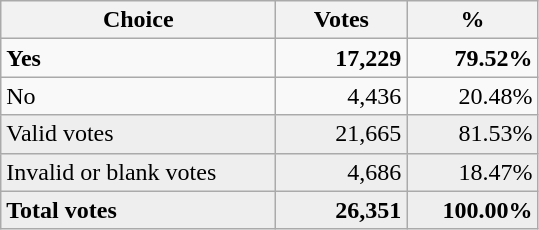<table class="wikitable">
<tr>
<th style=width:11em>Choice</th>
<th style=width:5em>Votes</th>
<th style=width:5em>%</th>
</tr>
<tr>
<td> <strong>Yes</strong></td>
<td style="text-align: right;"><strong>17,229</strong></td>
<td style="text-align: right;"><strong>79.52%</strong></td>
</tr>
<tr>
<td> No</td>
<td style="text-align: right;">4,436</td>
<td style="text-align: right;">20.48%</td>
</tr>
<tr style="background-color:#eeeeee" |>
<td>Valid votes</td>
<td style="text-align: right;">21,665</td>
<td style="text-align: right;">81.53%</td>
</tr>
<tr style="background-color:#eeeeee" |>
<td>Invalid or blank votes</td>
<td style="text-align: right;">4,686</td>
<td style="text-align: right;">18.47%</td>
</tr>
<tr style="background-color:#eeeeee" |>
<td><strong>Total votes </strong></td>
<td style="text-align: right;"><strong>26,351</strong></td>
<td style="text-align: right;"><strong>100.00%</strong></td>
</tr>
</table>
